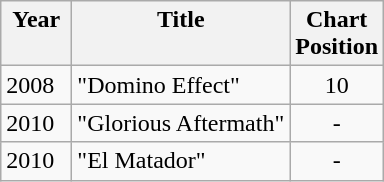<table class="wikitable">
<tr>
<th align="left" valign="top" width="40">Year</th>
<th align="left" valign="top">Title</th>
<th align="center" valign="top" width="40">Chart Position</th>
</tr>
<tr>
<td align="left" valign="top">2008</td>
<td align="left" valign="top">"Domino Effect"</td>
<td align="center" valign="top">10</td>
</tr>
<tr>
<td align="left" valign="top">2010</td>
<td align="left" valign="top">"Glorious Aftermath"</td>
<td align="center" valign="top">-</td>
</tr>
<tr>
<td align="left" valign="top">2010</td>
<td align="left" valign="top">"El Matador"</td>
<td align="center" valign="top">-</td>
</tr>
</table>
